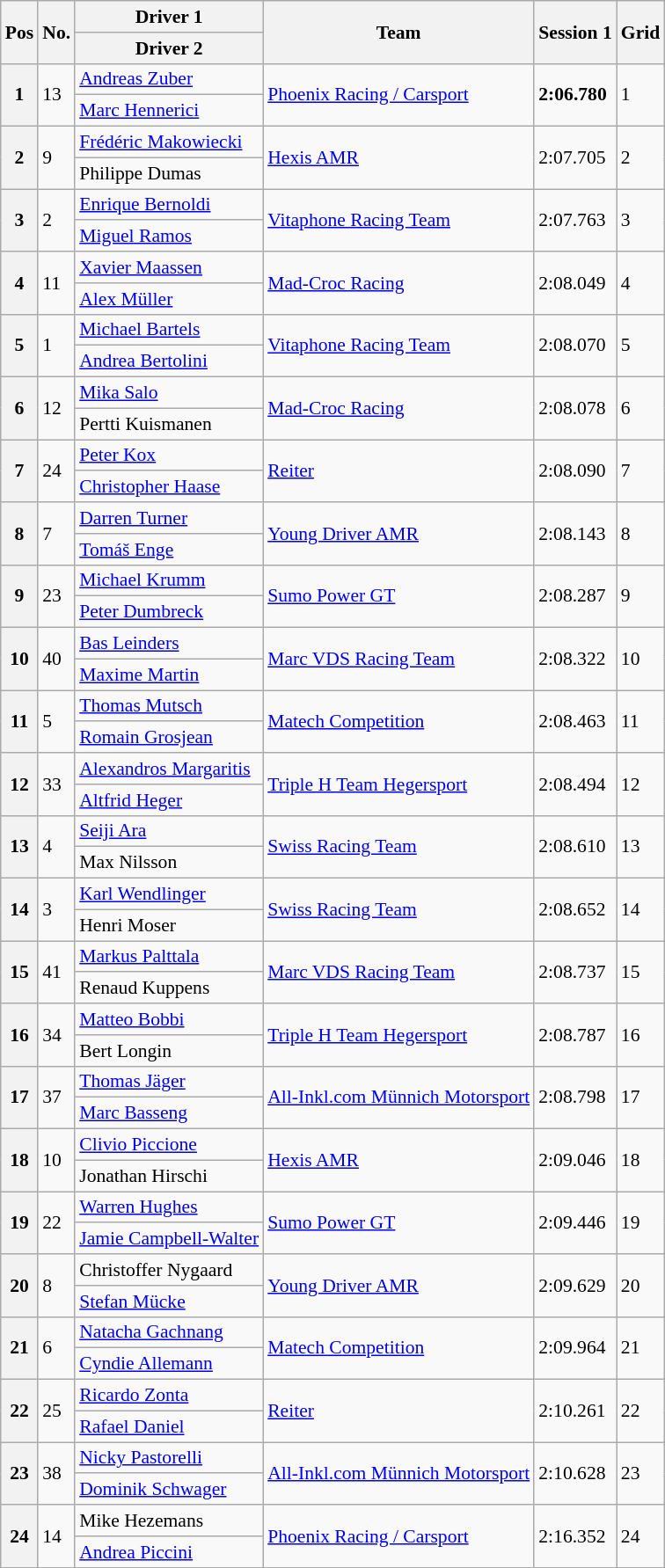<table class="wikitable" style="font-size: 90%;">
<tr>
<th rowspan=2>Pos</th>
<th rowspan=2>No.</th>
<th>Driver 1</th>
<th rowspan=2>Team</th>
<th rowspan=2>Session 1</th>
<th rowspan=2>Grid</th>
</tr>
<tr>
<th>Driver 2</th>
</tr>
<tr>
<th rowspan=2>1</th>
<td rowspan=2>13</td>
<td> <a href='#'>Andreas Zuber</a></td>
<td rowspan=2> <a href='#'>Phoenix Racing / Carsport</a></td>
<td rowspan=2><strong>2:06.780</strong></td>
<td rowspan=2>1</td>
</tr>
<tr>
<td> <a href='#'>Marc Hennerici</a></td>
</tr>
<tr>
<th rowspan=2>2</th>
<td rowspan=2>9</td>
<td> <a href='#'>Frédéric Makowiecki</a></td>
<td rowspan=2> <a href='#'>Hexis AMR</a></td>
<td rowspan=2>2:07.705</td>
<td rowspan=2>2</td>
</tr>
<tr>
<td> Philippe Dumas</td>
</tr>
<tr>
<th rowspan=2>3</th>
<td rowspan=2>2</td>
<td> <a href='#'>Enrique Bernoldi</a></td>
<td rowspan=2> <a href='#'>Vitaphone Racing Team</a></td>
<td rowspan=2>2:07.763</td>
<td rowspan=2>3</td>
</tr>
<tr>
<td> <a href='#'>Miguel Ramos</a></td>
</tr>
<tr>
<th rowspan=2>4</th>
<td rowspan=2>11</td>
<td> <a href='#'>Xavier Maassen</a></td>
<td rowspan=2> <a href='#'>Mad-Croc Racing</a></td>
<td rowspan=2>2:08.049</td>
<td rowspan=2>4</td>
</tr>
<tr>
<td> <a href='#'>Alex Müller</a></td>
</tr>
<tr>
<th rowspan=2>5</th>
<td rowspan=2>1</td>
<td> <a href='#'>Michael Bartels</a></td>
<td rowspan=2> <a href='#'>Vitaphone Racing Team</a></td>
<td rowspan=2>2:08.070</td>
<td rowspan=2>5</td>
</tr>
<tr>
<td> <a href='#'>Andrea Bertolini</a></td>
</tr>
<tr>
<th rowspan=2>6</th>
<td rowspan=2>12</td>
<td> <a href='#'>Mika Salo</a></td>
<td rowspan=2> <a href='#'>Mad-Croc Racing</a></td>
<td rowspan=2>2:08.078</td>
<td rowspan=2>6</td>
</tr>
<tr>
<td> Pertti Kuismanen</td>
</tr>
<tr>
<th rowspan=2>7</th>
<td rowspan=2>24</td>
<td> <a href='#'>Peter Kox</a></td>
<td rowspan=2> <a href='#'>Reiter</a></td>
<td rowspan=2>2:08.090</td>
<td rowspan=2>7</td>
</tr>
<tr>
<td> <a href='#'>Christopher Haase</a></td>
</tr>
<tr>
<th rowspan=2>8</th>
<td rowspan=2>7</td>
<td> <a href='#'>Darren Turner</a></td>
<td rowspan=2> <a href='#'>Young Driver AMR</a></td>
<td rowspan=2>2:08.143</td>
<td rowspan=2>8</td>
</tr>
<tr>
<td> <a href='#'>Tomáš Enge</a></td>
</tr>
<tr>
<th rowspan=2>9</th>
<td rowspan=2>23</td>
<td> <a href='#'>Michael Krumm</a></td>
<td rowspan=2> <a href='#'>Sumo Power GT</a></td>
<td rowspan=2>2:08.287</td>
<td rowspan=2>9</td>
</tr>
<tr>
<td> <a href='#'>Peter Dumbreck</a></td>
</tr>
<tr>
<th rowspan=2>10</th>
<td rowspan=2>40</td>
<td> <a href='#'>Bas Leinders</a></td>
<td rowspan=2> <a href='#'>Marc VDS Racing Team</a></td>
<td rowspan=2>2:08.322</td>
<td rowspan=2>10</td>
</tr>
<tr>
<td> <a href='#'>Maxime Martin</a></td>
</tr>
<tr>
<th rowspan=2>11</th>
<td rowspan=2>5</td>
<td> <a href='#'>Thomas Mutsch</a></td>
<td rowspan=2> <a href='#'>Matech Competition</a></td>
<td rowspan=2>2:08.463</td>
<td rowspan=2>11</td>
</tr>
<tr>
<td> <a href='#'>Romain Grosjean</a></td>
</tr>
<tr>
<th rowspan=2>12</th>
<td rowspan=2>33</td>
<td> <a href='#'>Alexandros Margaritis</a></td>
<td rowspan=2> <a href='#'>Triple H Team Hegersport</a></td>
<td rowspan=2>2:08.494</td>
<td rowspan=2>12</td>
</tr>
<tr>
<td> <a href='#'>Altfrid Heger</a></td>
</tr>
<tr>
<th rowspan=2>13</th>
<td rowspan=2>4</td>
<td> <a href='#'>Seiji Ara</a></td>
<td rowspan=2> <a href='#'>Swiss Racing Team</a></td>
<td rowspan=2>2:08.610</td>
<td rowspan=2>13</td>
</tr>
<tr>
<td> Max Nilsson</td>
</tr>
<tr>
<th rowspan=2>14</th>
<td rowspan=2>3</td>
<td> <a href='#'>Karl Wendlinger</a></td>
<td rowspan=2> <a href='#'>Swiss Racing Team</a></td>
<td rowspan=2>2:08.652</td>
<td rowspan=2>14</td>
</tr>
<tr>
<td> Henri Moser</td>
</tr>
<tr>
<th rowspan=2>15</th>
<td rowspan=2>41</td>
<td> <a href='#'>Markus Palttala</a></td>
<td rowspan=2> <a href='#'>Marc VDS Racing Team</a></td>
<td rowspan=2>2:08.737</td>
<td rowspan=2>15</td>
</tr>
<tr>
<td> Renaud Kuppens</td>
</tr>
<tr>
<th rowspan=2>16</th>
<td rowspan=2>34</td>
<td> <a href='#'>Matteo Bobbi</a></td>
<td rowspan=2> <a href='#'>Triple H Team Hegersport</a></td>
<td rowspan=2>2:08.787</td>
<td rowspan=2>16</td>
</tr>
<tr>
<td> Bert Longin</td>
</tr>
<tr>
<th rowspan=2>17</th>
<td rowspan=2>37</td>
<td> <a href='#'>Thomas Jäger</a></td>
<td rowspan=2> <a href='#'>All-Inkl.com Münnich Motorsport</a></td>
<td rowspan=2>2:08.798</td>
<td rowspan=2>17</td>
</tr>
<tr>
<td> <a href='#'>Marc Basseng</a></td>
</tr>
<tr>
<th rowspan=2>18</th>
<td rowspan=2>10</td>
<td> <a href='#'>Clivio Piccione</a></td>
<td rowspan=2> <a href='#'>Hexis AMR</a></td>
<td rowspan=2>2:09.046</td>
<td rowspan=2>18</td>
</tr>
<tr>
<td> Jonathan Hirschi</td>
</tr>
<tr>
<th rowspan=2>19</th>
<td rowspan=2>22</td>
<td> <a href='#'>Warren Hughes</a></td>
<td rowspan=2> <a href='#'>Sumo Power GT</a></td>
<td rowspan=2>2:09.446</td>
<td rowspan=2>19</td>
</tr>
<tr>
<td> <a href='#'>Jamie Campbell-Walter</a></td>
</tr>
<tr>
<th rowspan=2>20</th>
<td rowspan=2>8</td>
<td> Christoffer Nygaard</td>
<td rowspan=2> <a href='#'>Young Driver AMR</a></td>
<td rowspan=2>2:09.629</td>
<td rowspan=2>20</td>
</tr>
<tr>
<td> <a href='#'>Stefan Mücke</a></td>
</tr>
<tr>
<th rowspan=2>21</th>
<td rowspan=2>6</td>
<td> <a href='#'>Natacha Gachnang</a></td>
<td rowspan=2> <a href='#'>Matech Competition</a></td>
<td rowspan=2>2:09.964</td>
<td rowspan=2>21</td>
</tr>
<tr>
<td> <a href='#'>Cyndie Allemann</a></td>
</tr>
<tr>
<th rowspan=2>22</th>
<td rowspan=2>25</td>
<td> <a href='#'>Ricardo Zonta</a></td>
<td rowspan=2> <a href='#'>Reiter</a></td>
<td rowspan=2>2:10.261</td>
<td rowspan=2>22</td>
</tr>
<tr>
<td> <a href='#'>Rafael Daniel</a></td>
</tr>
<tr>
<th rowspan=2>23</th>
<td rowspan=2>38</td>
<td> <a href='#'>Nicky Pastorelli</a></td>
<td rowspan=2> <a href='#'>All-Inkl.com Münnich Motorsport</a></td>
<td rowspan=2>2:10.628</td>
<td rowspan=2>23</td>
</tr>
<tr>
<td> <a href='#'>Dominik Schwager</a></td>
</tr>
<tr>
<th rowspan=2>24</th>
<td rowspan=2>14</td>
<td> Mike Hezemans</td>
<td rowspan=2> <a href='#'>Phoenix Racing / Carsport</a></td>
<td rowspan=2>2:16.352</td>
<td rowspan=2>24</td>
</tr>
<tr>
<td> <a href='#'>Andrea Piccini</a></td>
</tr>
<tr>
</tr>
</table>
